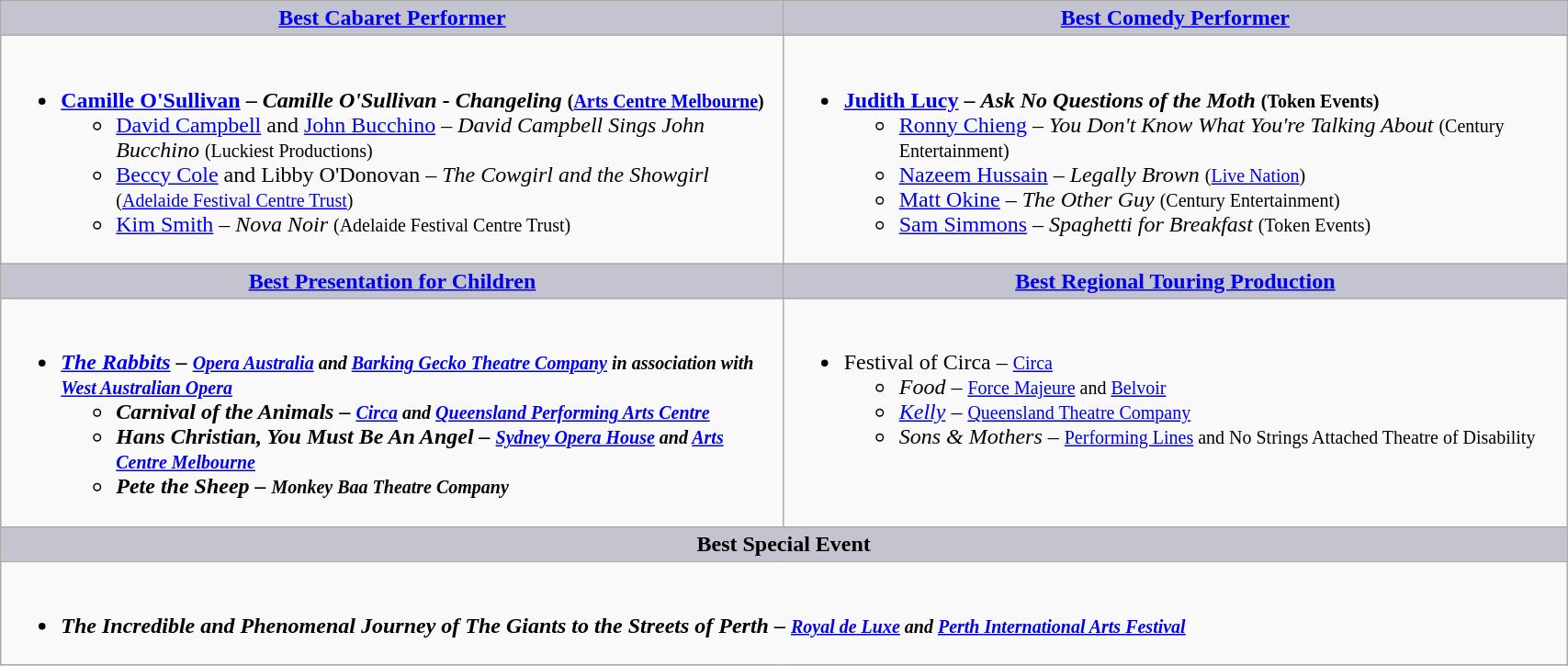<table class=wikitable width="90%" border="1" cellpadding="5" cellspacing="0" align="centre">
<tr>
<th style="background:#C4C3D0;width:50%"><a href='#'>Best Cabaret Performer</a></th>
<th style="background:#C4C3D0;width:50%"><a href='#'>Best Comedy Performer</a></th>
</tr>
<tr>
<td valign="top"><br><ul><li><strong><a href='#'>Camille O'Sullivan</a> – <em>Camille O'Sullivan - Changeling</em> <small>(<a href='#'>Arts Centre Melbourne</a>)</small></strong><ul><li><a href='#'>David Campbell</a> and <a href='#'>John Bucchino</a> – <em>David Campbell Sings John Bucchino</em> <small>(Luckiest Productions)</small></li><li><a href='#'>Beccy Cole</a> and Libby O'Donovan – <em>The Cowgirl and the Showgirl</em> <small>(<a href='#'>Adelaide Festival Centre Trust</a>)</small></li><li><a href='#'>Kim Smith</a> – <em>Nova Noir</em> <small>(Adelaide Festival Centre Trust)</small></li></ul></li></ul></td>
<td valign="top"><br><ul><li><strong><a href='#'>Judith Lucy</a> – <em>Ask No Questions of the Moth</em> <small>(Token Events)</small></strong><ul><li><a href='#'>Ronny Chieng</a> – <em>You Don't Know What You're Talking About</em> <small>(Century Entertainment)</small></li><li><a href='#'>Nazeem Hussain</a> – <em>Legally Brown</em> <small>(<a href='#'>Live Nation</a>)</small></li><li><a href='#'>Matt Okine</a> – <em>The Other Guy</em> <small>(Century Entertainment)</small></li><li><a href='#'>Sam Simmons</a> – <em>Spaghetti for Breakfast</em> <small>(Token Events)</small></li></ul></li></ul></td>
</tr>
<tr>
<th style="background:#C4C3D0;"><a href='#'>Best Presentation for Children</a></th>
<th style="background:#C4C3D0;"><a href='#'>Best Regional Touring Production</a></th>
</tr>
<tr>
<td valign="top"><br><ul><li><strong><em><a href='#'>The Rabbits</a><em> – <small><a href='#'>Opera Australia</a> and <a href='#'>Barking Gecko Theatre Company</a> in association with <a href='#'>West Australian Opera</a></small><strong><ul><li></em>Carnival of the Animals<em> – <small><a href='#'>Circa</a> and <a href='#'>Queensland Performing Arts Centre</a></small></li><li></em>Hans Christian, You Must Be An Angel<em> – <small><a href='#'>Sydney Opera House</a> and <a href='#'>Arts Centre Melbourne</a></small></li><li></em>Pete the Sheep<em> – <small>Monkey Baa Theatre Company</small></li></ul></li></ul></td>
<td valign="top"><br><ul><li></em></strong>Festival of Circa</em> – <small><a href='#'>Circa</a></small></strong><ul><li><em>Food</em> – <small><a href='#'>Force Majeure</a> and <a href='#'>Belvoir</a></small></li><li><em><a href='#'>Kelly</a></em> – <small><a href='#'>Queensland Theatre Company</a></small></li><li><em>Sons & Mothers</em> – <small><a href='#'>Performing Lines</a> and No Strings Attached Theatre of Disability</small></li></ul></li></ul></td>
</tr>
<tr>
<th colspan=2 style="background:#C4C3D0;">Best Special Event</th>
</tr>
<tr>
<td colspan=2 valign="top"><br><ul><li><strong><em>The Incredible and Phenomenal Journey of The Giants to the Streets of Perth<em> – <small><a href='#'>Royal de Luxe</a> and <a href='#'>Perth International Arts Festival</a></small><strong></li></ul></td>
</tr>
</table>
